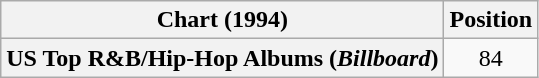<table class="wikitable plainrowheaders" style="text-align:center">
<tr>
<th scope="col">Chart (1994)</th>
<th scope="col">Position</th>
</tr>
<tr>
<th scope="row">US Top R&B/Hip-Hop Albums (<em>Billboard</em>)</th>
<td>84</td>
</tr>
</table>
